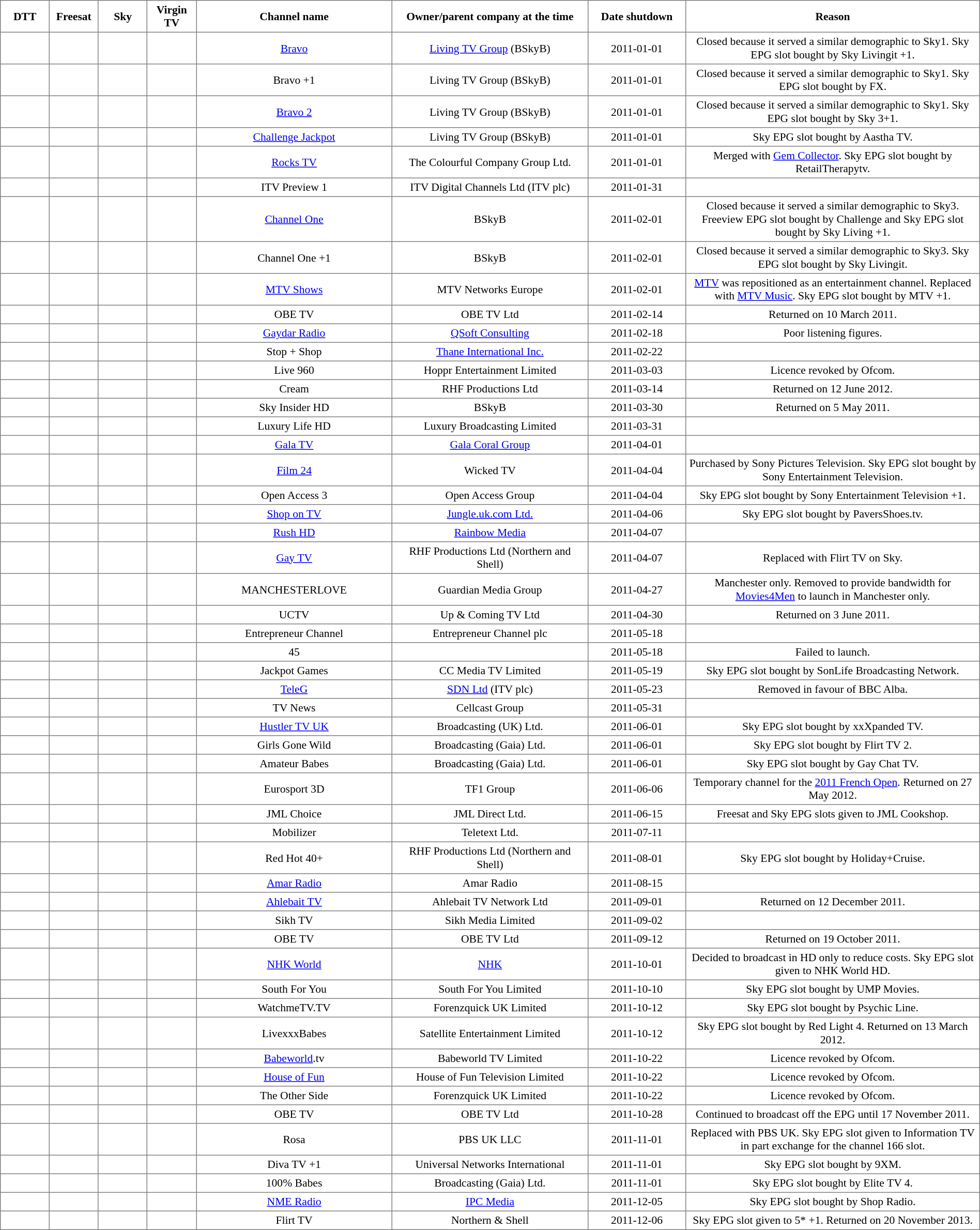<table class="toccolors sortable" border="1" cellpadding="3" style="border-collapse:collapse; font-size: 90%; text-align:center" width="100%">
<tr>
<th width="5%">DTT</th>
<th width="5%">Freesat</th>
<th width="5%">Sky</th>
<th width="5%">Virgin TV</th>
<th width="20%">Channel name</th>
<th width="20%">Owner/parent company at the time</th>
<th width="10%">Date shutdown </th>
<th width="30%">Reason</th>
</tr>
<tr>
<td></td>
<td></td>
<td></td>
<td></td>
<td><a href='#'>Bravo</a></td>
<td><a href='#'>Living TV Group</a> (BSkyB)</td>
<td>2011-01-01</td>
<td>Closed because it served a similar demographic to Sky1. Sky EPG slot bought by Sky Livingit +1.</td>
</tr>
<tr>
<td></td>
<td></td>
<td></td>
<td></td>
<td>Bravo +1</td>
<td>Living TV Group (BSkyB)</td>
<td>2011-01-01</td>
<td>Closed because it served a similar demographic to Sky1. Sky EPG slot bought by FX.</td>
</tr>
<tr>
<td></td>
<td></td>
<td></td>
<td></td>
<td><a href='#'>Bravo 2</a></td>
<td>Living TV Group (BSkyB)</td>
<td>2011-01-01</td>
<td>Closed because it served a similar demographic to Sky1. Sky EPG slot bought by Sky 3+1.</td>
</tr>
<tr>
<td></td>
<td></td>
<td></td>
<td></td>
<td><a href='#'>Challenge Jackpot</a></td>
<td>Living TV Group (BSkyB)</td>
<td>2011-01-01</td>
<td>Sky EPG slot bought by Aastha TV.</td>
</tr>
<tr>
<td></td>
<td></td>
<td></td>
<td></td>
<td><a href='#'>Rocks TV</a></td>
<td>The Colourful Company Group Ltd.</td>
<td>2011-01-01</td>
<td>Merged with <a href='#'>Gem Collector</a>. Sky EPG slot bought by RetailTherapytv.</td>
</tr>
<tr>
<td></td>
<td></td>
<td></td>
<td></td>
<td>ITV Preview 1</td>
<td>ITV Digital Channels Ltd (ITV plc)</td>
<td>2011-01-31</td>
<td></td>
</tr>
<tr>
<td></td>
<td></td>
<td></td>
<td></td>
<td><a href='#'>Channel One</a></td>
<td>BSkyB</td>
<td>2011-02-01</td>
<td>Closed because it served a similar demographic to Sky3. Freeview EPG slot bought by Challenge and Sky EPG slot bought by Sky Living +1.</td>
</tr>
<tr>
<td></td>
<td></td>
<td></td>
<td></td>
<td>Channel One +1</td>
<td>BSkyB</td>
<td>2011-02-01</td>
<td>Closed because it served a similar demographic to Sky3. Sky EPG slot bought by Sky Livingit.</td>
</tr>
<tr>
<td></td>
<td></td>
<td></td>
<td></td>
<td><a href='#'>MTV Shows</a></td>
<td>MTV Networks Europe</td>
<td>2011-02-01</td>
<td><a href='#'>MTV</a> was repositioned as an entertainment channel. Replaced with <a href='#'>MTV Music</a>. Sky EPG slot bought by MTV +1.</td>
</tr>
<tr>
<td></td>
<td></td>
<td></td>
<td></td>
<td>OBE TV</td>
<td>OBE TV Ltd</td>
<td>2011-02-14</td>
<td>Returned on 10 March 2011.</td>
</tr>
<tr>
<td></td>
<td></td>
<td></td>
<td></td>
<td><a href='#'>Gaydar Radio</a></td>
<td><a href='#'>QSoft Consulting</a></td>
<td>2011-02-18</td>
<td>Poor listening figures.</td>
</tr>
<tr>
<td></td>
<td></td>
<td></td>
<td></td>
<td>Stop + Shop</td>
<td><a href='#'>Thane International Inc.</a></td>
<td>2011-02-22</td>
<td></td>
</tr>
<tr>
<td></td>
<td></td>
<td></td>
<td></td>
<td>Live 960</td>
<td>Hoppr Entertainment Limited</td>
<td>2011-03-03</td>
<td>Licence revoked by Ofcom.</td>
</tr>
<tr>
<td></td>
<td></td>
<td></td>
<td></td>
<td>Cream</td>
<td>RHF Productions Ltd</td>
<td>2011-03-14</td>
<td>Returned on 12 June 2012.</td>
</tr>
<tr>
<td></td>
<td></td>
<td></td>
<td></td>
<td>Sky Insider HD</td>
<td>BSkyB</td>
<td>2011-03-30</td>
<td>Returned on 5 May 2011.</td>
</tr>
<tr>
<td></td>
<td></td>
<td></td>
<td></td>
<td>Luxury Life HD</td>
<td>Luxury Broadcasting Limited</td>
<td>2011-03-31</td>
<td></td>
</tr>
<tr>
<td></td>
<td></td>
<td></td>
<td></td>
<td><a href='#'>Gala TV</a></td>
<td><a href='#'>Gala Coral Group</a></td>
<td>2011-04-01</td>
<td></td>
</tr>
<tr>
<td></td>
<td></td>
<td></td>
<td></td>
<td><a href='#'>Film 24</a></td>
<td>Wicked TV</td>
<td>2011-04-04</td>
<td>Purchased by Sony Pictures Television. Sky EPG slot bought by Sony Entertainment Television.</td>
</tr>
<tr>
<td></td>
<td></td>
<td></td>
<td></td>
<td>Open Access 3</td>
<td>Open Access Group</td>
<td>2011-04-04</td>
<td>Sky EPG slot bought by Sony Entertainment Television +1.</td>
</tr>
<tr>
<td></td>
<td></td>
<td></td>
<td></td>
<td><a href='#'>Shop on TV</a></td>
<td><a href='#'>Jungle.uk.com Ltd.</a></td>
<td>2011-04-06</td>
<td>Sky EPG slot bought by PaversShoes.tv.</td>
</tr>
<tr>
<td></td>
<td></td>
<td></td>
<td></td>
<td><a href='#'>Rush HD</a></td>
<td><a href='#'>Rainbow Media</a></td>
<td>2011-04-07</td>
<td></td>
</tr>
<tr>
<td></td>
<td></td>
<td></td>
<td></td>
<td><a href='#'>Gay TV</a></td>
<td>RHF Productions Ltd (Northern and Shell)</td>
<td>2011-04-07</td>
<td>Replaced with Flirt TV on Sky.</td>
</tr>
<tr>
<td></td>
<td></td>
<td></td>
<td></td>
<td>MANCHESTERLOVE</td>
<td>Guardian Media Group</td>
<td>2011-04-27</td>
<td>Manchester only. Removed to provide bandwidth for <a href='#'>Movies4Men</a> to launch in Manchester only.</td>
</tr>
<tr>
<td></td>
<td></td>
<td></td>
<td></td>
<td>UCTV</td>
<td>Up & Coming TV Ltd</td>
<td>2011-04-30</td>
<td>Returned on 3 June 2011.</td>
</tr>
<tr>
<td></td>
<td></td>
<td></td>
<td></td>
<td>Entrepreneur Channel</td>
<td>Entrepreneur Channel plc</td>
<td>2011-05-18</td>
<td></td>
</tr>
<tr>
<td></td>
<td></td>
<td></td>
<td></td>
<td>45</td>
<td></td>
<td>2011-05-18</td>
<td>Failed to launch.</td>
</tr>
<tr>
<td></td>
<td></td>
<td></td>
<td></td>
<td>Jackpot Games</td>
<td>CC Media TV Limited</td>
<td>2011-05-19</td>
<td>Sky EPG slot bought by SonLife Broadcasting Network.</td>
</tr>
<tr>
<td></td>
<td></td>
<td></td>
<td></td>
<td><a href='#'>TeleG</a></td>
<td><a href='#'>SDN Ltd</a> (ITV plc)</td>
<td>2011-05-23</td>
<td>Removed in favour of BBC Alba.</td>
</tr>
<tr>
<td></td>
<td></td>
<td></td>
<td></td>
<td>TV News</td>
<td>Cellcast Group</td>
<td>2011-05-31</td>
<td></td>
</tr>
<tr>
<td></td>
<td></td>
<td></td>
<td></td>
<td><a href='#'>Hustler TV UK</a></td>
<td>Broadcasting (UK) Ltd.</td>
<td>2011-06-01</td>
<td>Sky EPG slot bought by xxXpanded TV.</td>
</tr>
<tr>
<td></td>
<td></td>
<td></td>
<td></td>
<td>Girls Gone Wild</td>
<td>Broadcasting (Gaia) Ltd.</td>
<td>2011-06-01</td>
<td>Sky EPG slot bought by Flirt TV 2.</td>
</tr>
<tr>
<td></td>
<td></td>
<td></td>
<td></td>
<td>Amateur Babes</td>
<td>Broadcasting (Gaia) Ltd.</td>
<td>2011-06-01</td>
<td>Sky EPG slot bought by Gay Chat TV.</td>
</tr>
<tr>
<td></td>
<td></td>
<td></td>
<td></td>
<td>Eurosport 3D</td>
<td>TF1 Group</td>
<td>2011-06-06</td>
<td>Temporary channel for the <a href='#'>2011 French Open</a>. Returned on 27 May 2012.</td>
</tr>
<tr>
<td></td>
<td></td>
<td></td>
<td></td>
<td>JML Choice</td>
<td>JML Direct Ltd.</td>
<td>2011-06-15</td>
<td>Freesat and Sky EPG slots given to JML Cookshop.</td>
</tr>
<tr>
<td></td>
<td></td>
<td></td>
<td></td>
<td>Mobilizer</td>
<td>Teletext Ltd.</td>
<td>2011-07-11</td>
<td></td>
</tr>
<tr>
<td></td>
<td></td>
<td></td>
<td></td>
<td>Red Hot 40+</td>
<td>RHF Productions Ltd (Northern and Shell)</td>
<td>2011-08-01</td>
<td>Sky EPG slot bought by Holiday+Cruise.</td>
</tr>
<tr>
<td></td>
<td></td>
<td></td>
<td></td>
<td><a href='#'>Amar Radio</a></td>
<td>Amar Radio</td>
<td>2011-08-15</td>
<td></td>
</tr>
<tr>
<td></td>
<td></td>
<td></td>
<td></td>
<td><a href='#'>Ahlebait TV</a></td>
<td>Ahlebait TV Network Ltd</td>
<td>2011-09-01</td>
<td>Returned on 12 December 2011.</td>
</tr>
<tr>
<td></td>
<td></td>
<td></td>
<td></td>
<td>Sikh TV</td>
<td>Sikh Media Limited</td>
<td>2011-09-02</td>
<td></td>
</tr>
<tr>
<td></td>
<td></td>
<td></td>
<td></td>
<td>OBE TV</td>
<td>OBE TV Ltd</td>
<td>2011-09-12</td>
<td>Returned on 19 October 2011.</td>
</tr>
<tr>
<td></td>
<td></td>
<td></td>
<td></td>
<td><a href='#'>NHK World</a></td>
<td><a href='#'>NHK</a></td>
<td>2011-10-01</td>
<td>Decided to broadcast in HD only to reduce costs. Sky EPG slot given to NHK World HD.</td>
</tr>
<tr>
<td></td>
<td></td>
<td></td>
<td></td>
<td>South For You</td>
<td>South For You Limited</td>
<td>2011-10-10</td>
<td>Sky EPG slot bought by UMP Movies.</td>
</tr>
<tr>
<td></td>
<td></td>
<td></td>
<td></td>
<td>WatchmeTV.TV</td>
<td>Forenzquick UK Limited</td>
<td>2011-10-12</td>
<td>Sky EPG slot bought by Psychic Line.</td>
</tr>
<tr>
<td></td>
<td></td>
<td></td>
<td></td>
<td>LivexxxBabes</td>
<td>Satellite Entertainment Limited</td>
<td>2011-10-12</td>
<td>Sky EPG slot bought by Red Light 4. Returned on 13 March 2012.</td>
</tr>
<tr>
<td></td>
<td></td>
<td></td>
<td></td>
<td><a href='#'>Babeworld</a>.tv</td>
<td>Babeworld TV Limited</td>
<td>2011-10-22</td>
<td>Licence revoked by Ofcom.</td>
</tr>
<tr>
<td></td>
<td></td>
<td></td>
<td></td>
<td><a href='#'>House of Fun</a></td>
<td>House of Fun Television Limited</td>
<td>2011-10-22</td>
<td>Licence revoked by Ofcom.</td>
</tr>
<tr>
<td></td>
<td></td>
<td></td>
<td></td>
<td>The Other Side</td>
<td>Forenzquick UK Limited</td>
<td>2011-10-22</td>
<td>Licence revoked by Ofcom.</td>
</tr>
<tr>
<td></td>
<td></td>
<td></td>
<td></td>
<td>OBE TV</td>
<td>OBE TV Ltd</td>
<td>2011-10-28</td>
<td>Continued to broadcast off the EPG until 17 November 2011.</td>
</tr>
<tr>
<td></td>
<td></td>
<td></td>
<td></td>
<td>Rosa</td>
<td>PBS UK LLC</td>
<td>2011-11-01</td>
<td>Replaced with PBS UK. Sky EPG slot given to Information TV in part exchange for the channel 166 slot.</td>
</tr>
<tr>
<td></td>
<td></td>
<td></td>
<td></td>
<td>Diva TV +1</td>
<td>Universal Networks International</td>
<td>2011-11-01</td>
<td>Sky EPG slot bought by 9XM.</td>
</tr>
<tr>
<td></td>
<td></td>
<td></td>
<td></td>
<td>100% Babes</td>
<td>Broadcasting (Gaia) Ltd.</td>
<td>2011-11-01</td>
<td>Sky EPG slot bought by Elite TV 4.</td>
</tr>
<tr>
<td></td>
<td></td>
<td></td>
<td></td>
<td><a href='#'>NME Radio</a></td>
<td><a href='#'>IPC Media</a></td>
<td>2011-12-05</td>
<td>Sky EPG slot bought by Shop Radio.</td>
</tr>
<tr>
<td></td>
<td></td>
<td></td>
<td></td>
<td>Flirt TV</td>
<td>Northern & Shell</td>
<td>2011-12-06</td>
<td>Sky EPG slot given to 5* +1. Returned on 20 November 2013.</td>
</tr>
</table>
